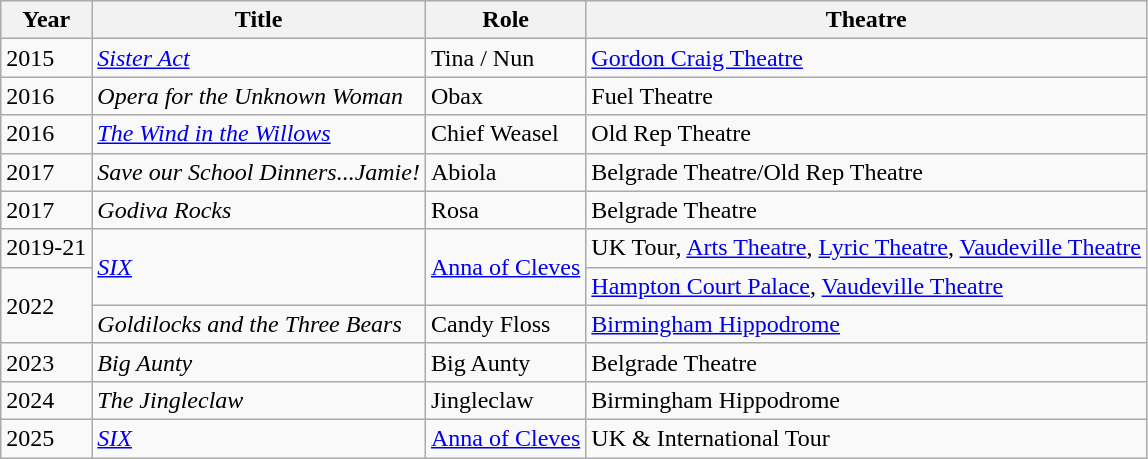<table class="wikitable">
<tr>
<th>Year</th>
<th>Title</th>
<th>Role</th>
<th>Theatre</th>
</tr>
<tr>
<td>2015</td>
<td><a href='#'><em>Sister Act</em></a></td>
<td>Tina / Nun</td>
<td><a href='#'>Gordon Craig Theatre</a></td>
</tr>
<tr>
<td>2016</td>
<td><em>Opera for the Unknown Woman</em></td>
<td>Obax</td>
<td>Fuel Theatre</td>
</tr>
<tr>
<td>2016</td>
<td><a href='#'><em>The Wind in the Willows</em></a></td>
<td>Chief Weasel</td>
<td>Old Rep Theatre</td>
</tr>
<tr>
<td>2017</td>
<td><em>Save our School Dinners...Jamie!</em></td>
<td>Abiola</td>
<td>Belgrade Theatre/Old Rep Theatre</td>
</tr>
<tr>
<td>2017</td>
<td><em>Godiva Rocks</em></td>
<td>Rosa</td>
<td>Belgrade Theatre</td>
</tr>
<tr>
<td>2019-21</td>
<td rowspan="2"><em><a href='#'>SIX</a></em></td>
<td rowspan="2"><a href='#'>Anna of Cleves</a></td>
<td>UK Tour, <a href='#'>Arts Theatre</a>, <a href='#'>Lyric Theatre</a>, <a href='#'>Vaudeville Theatre</a></td>
</tr>
<tr>
<td rowspan="2">2022</td>
<td><a href='#'>Hampton Court Palace</a>, <a href='#'>Vaudeville Theatre</a></td>
</tr>
<tr>
<td><em>Goldilocks and the Three Bears</em></td>
<td>Candy Floss</td>
<td><a href='#'>Birmingham Hippodrome</a></td>
</tr>
<tr>
<td>2023</td>
<td><em>Big Aunty</em></td>
<td>Big Aunty</td>
<td>Belgrade Theatre</td>
</tr>
<tr>
<td>2024</td>
<td><em>The Jingleclaw</em></td>
<td>Jingleclaw</td>
<td>Birmingham Hippodrome</td>
</tr>
<tr>
<td>2025</td>
<td><em><a href='#'>SIX</a></em></td>
<td><a href='#'>Anna of Cleves</a></td>
<td>UK & International Tour</td>
</tr>
</table>
